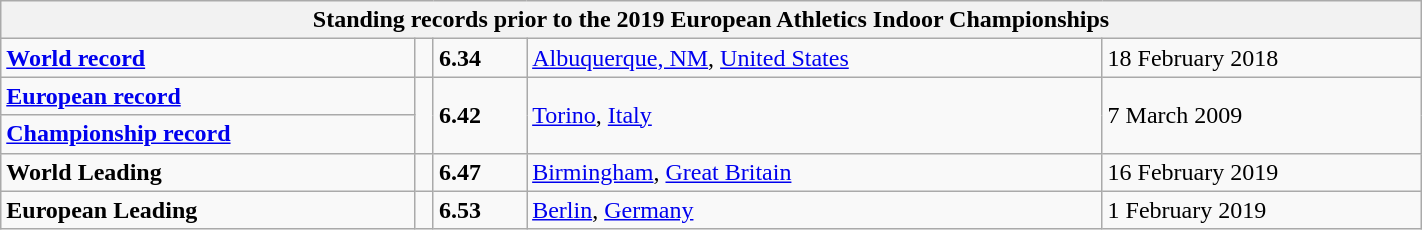<table class="wikitable" width=75%>
<tr>
<th colspan="5">Standing records prior to the 2019 European Athletics Indoor Championships</th>
</tr>
<tr>
<td><strong><a href='#'>World record</a></strong></td>
<td></td>
<td><strong>6.34</strong></td>
<td><a href='#'>Albuquerque, NM</a>, <a href='#'>United States</a></td>
<td>18 February 2018</td>
</tr>
<tr>
<td><strong><a href='#'>European record</a></strong></td>
<td rowspan=2></td>
<td rowspan=2><strong>6.42</strong></td>
<td rowspan=2><a href='#'>Torino</a>, <a href='#'>Italy</a></td>
<td rowspan=2>7 March 2009</td>
</tr>
<tr>
<td><strong><a href='#'>Championship record</a></strong></td>
</tr>
<tr>
<td><strong>World Leading</strong></td>
<td></td>
<td><strong>6.47</strong></td>
<td><a href='#'>Birmingham</a>, <a href='#'>Great Britain</a></td>
<td>16 February 2019</td>
</tr>
<tr>
<td><strong>European Leading</strong></td>
<td></td>
<td><strong>6.53</strong></td>
<td><a href='#'>Berlin</a>, <a href='#'>Germany</a></td>
<td>1 February 2019</td>
</tr>
</table>
